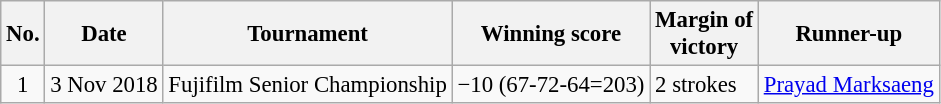<table class="wikitable" style="font-size:95%;">
<tr>
<th>No.</th>
<th>Date</th>
<th>Tournament</th>
<th>Winning score</th>
<th>Margin of<br>victory</th>
<th>Runner-up</th>
</tr>
<tr>
<td align=center>1</td>
<td align=right>3 Nov 2018</td>
<td>Fujifilm Senior Championship</td>
<td>−10 (67-72-64=203)</td>
<td>2 strokes</td>
<td> <a href='#'>Prayad Marksaeng</a></td>
</tr>
</table>
